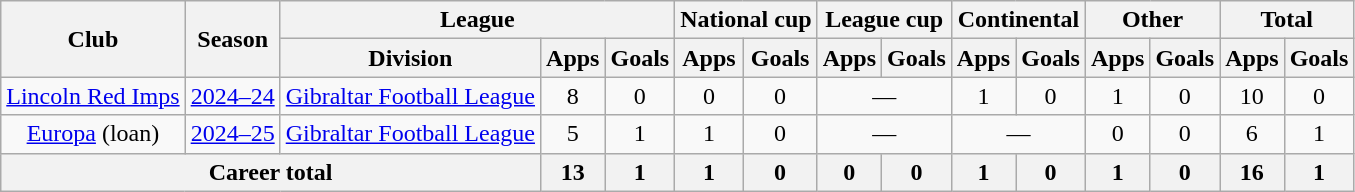<table class="wikitable" style="text-align: center;">
<tr>
<th rowspan="2">Club</th>
<th rowspan="2">Season</th>
<th colspan="3">League</th>
<th colspan="2">National cup</th>
<th colspan="2">League cup</th>
<th colspan="2">Continental</th>
<th colspan="2">Other</th>
<th colspan="2">Total</th>
</tr>
<tr>
<th>Division</th>
<th>Apps</th>
<th>Goals</th>
<th>Apps</th>
<th>Goals</th>
<th>Apps</th>
<th>Goals</th>
<th>Apps</th>
<th>Goals</th>
<th>Apps</th>
<th>Goals</th>
<th>Apps</th>
<th>Goals</th>
</tr>
<tr>
<td rowspan="1"><a href='#'>Lincoln Red Imps</a></td>
<td><a href='#'>2024–24</a></td>
<td rowspan="1"><a href='#'>Gibraltar Football League</a></td>
<td>8</td>
<td>0</td>
<td>0</td>
<td>0</td>
<td colspan="2">—</td>
<td>1</td>
<td>0</td>
<td>1</td>
<td>0</td>
<td>10</td>
<td>0</td>
</tr>
<tr>
<td rowspan="1"><a href='#'>Europa</a> (loan)</td>
<td><a href='#'>2024–25</a></td>
<td><a href='#'>Gibraltar Football League</a></td>
<td>5</td>
<td>1</td>
<td>1</td>
<td>0</td>
<td colspan="2">—</td>
<td colspan="2">—</td>
<td>0</td>
<td>0</td>
<td>6</td>
<td>1</td>
</tr>
<tr>
<th colspan="3">Career total</th>
<th>13</th>
<th>1</th>
<th>1</th>
<th>0</th>
<th>0</th>
<th>0</th>
<th>1</th>
<th>0</th>
<th>1</th>
<th>0</th>
<th>16</th>
<th>1</th>
</tr>
</table>
